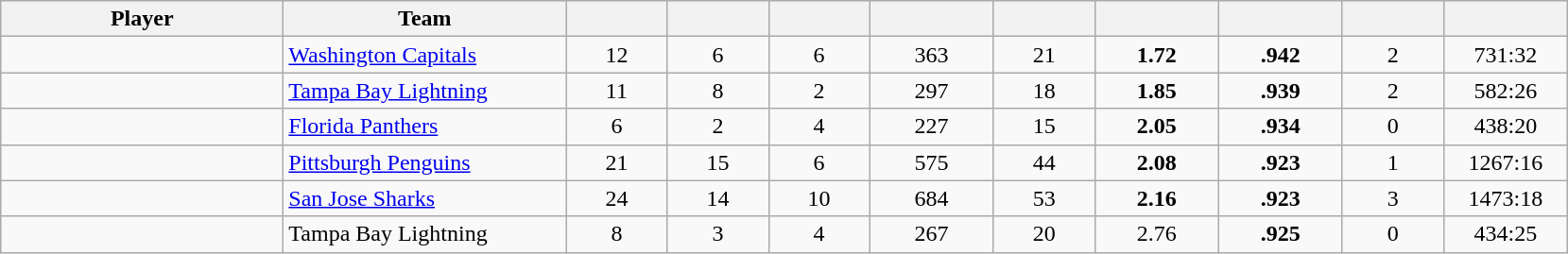<table style="padding:3px; border-spacing:0; text-align:center;" class="wikitable sortable">
<tr>
<th style="width:12em">Player</th>
<th style="width:12em">Team</th>
<th style="width:4em"></th>
<th style="width:4em"></th>
<th style="width:4em"></th>
<th style="width:5em"></th>
<th style="width:4em"></th>
<th style="width:5em"></th>
<th style="width:5em"></th>
<th style="width:4em"></th>
<th style="width:5em"></th>
</tr>
<tr>
<td align=left></td>
<td align=left><a href='#'>Washington Capitals</a></td>
<td>12</td>
<td>6</td>
<td>6</td>
<td>363</td>
<td>21</td>
<td><strong>1.72</strong></td>
<td><strong>.942</strong></td>
<td>2</td>
<td> 731:32</td>
</tr>
<tr>
<td align=left></td>
<td align=left><a href='#'>Tampa Bay Lightning</a></td>
<td>11</td>
<td>8</td>
<td>2</td>
<td>297</td>
<td>18</td>
<td><strong>1.85</strong></td>
<td><strong>.939</strong></td>
<td>2</td>
<td> 582:26</td>
</tr>
<tr>
<td align=left></td>
<td align=left><a href='#'>Florida Panthers</a></td>
<td>6</td>
<td>2</td>
<td>4</td>
<td>227</td>
<td>15</td>
<td><strong>2.05</strong></td>
<td><strong>.934</strong></td>
<td>0</td>
<td> 438:20</td>
</tr>
<tr>
<td align=left></td>
<td align=left><a href='#'>Pittsburgh Penguins</a></td>
<td>21</td>
<td>15</td>
<td>6</td>
<td>575</td>
<td>44</td>
<td><strong>2.08</strong></td>
<td><strong>.923</strong></td>
<td>1</td>
<td> 1267:16</td>
</tr>
<tr>
<td align=left></td>
<td align=left><a href='#'>San Jose Sharks</a></td>
<td>24</td>
<td>14</td>
<td>10</td>
<td>684</td>
<td>53</td>
<td><strong>2.16</strong></td>
<td><strong>.923</strong></td>
<td>3</td>
<td> 1473:18</td>
</tr>
<tr>
<td align=left></td>
<td align=left>Tampa Bay Lightning</td>
<td>8</td>
<td>3</td>
<td>4</td>
<td>267</td>
<td>20</td>
<td>2.76</td>
<td><strong>.925</strong></td>
<td>0</td>
<td> 434:25</td>
</tr>
</table>
